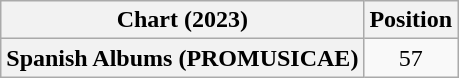<table class="wikitable plainrowheaders" style="text-align:center">
<tr>
<th scope="col">Chart (2023)</th>
<th scope="col">Position</th>
</tr>
<tr>
<th scope="row">Spanish Albums (PROMUSICAE)</th>
<td>57</td>
</tr>
</table>
